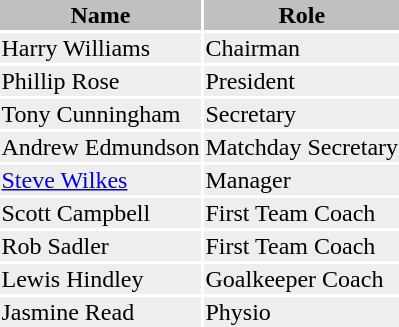<table class="toccolours">
<tr>
<th bgcolor=silver>Name</th>
<th bgcolor=silver>Role</th>
</tr>
<tr bgcolor=#eeeeee>
<td> Harry Williams</td>
<td>Chairman</td>
</tr>
<tr bgcolor=#eeeeee>
<td> Phillip Rose</td>
<td>President</td>
</tr>
<tr bgcolor=#eeeeee>
<td> Tony Cunningham</td>
<td>Secretary</td>
</tr>
<tr bgcolor=#eeeeee>
<td> Andrew Edmundson</td>
<td>Matchday Secretary</td>
</tr>
<tr bgcolor=#eeeeee>
<td> <a href='#'>Steve Wilkes</a></td>
<td>Manager</td>
</tr>
<tr bgcolor=#eeeeee>
<td> Scott Campbell</td>
<td>First Team Coach</td>
</tr>
<tr bgcolor=#eeeeee>
<td> Rob Sadler</td>
<td>First Team Coach</td>
</tr>
<tr bgcolor=#eeeeee>
<td> Lewis Hindley</td>
<td>Goalkeeper Coach</td>
</tr>
<tr bgcolor=#eeeeee>
<td> Jasmine Read</td>
<td>Physio</td>
</tr>
</table>
